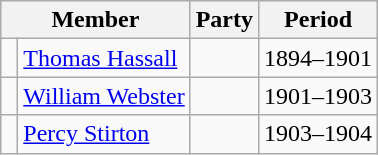<table class="wikitable">
<tr>
<th colspan="2">Member</th>
<th>Party</th>
<th>Period</th>
</tr>
<tr>
<td> </td>
<td><a href='#'>Thomas Hassall</a></td>
<td></td>
<td>1894–1901</td>
</tr>
<tr>
<td> </td>
<td><a href='#'>William Webster</a></td>
<td></td>
<td>1901–1903</td>
</tr>
<tr>
<td> </td>
<td><a href='#'>Percy Stirton</a></td>
<td></td>
<td>1903–1904</td>
</tr>
</table>
